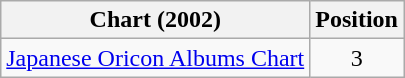<table class="wikitable" style="text-align:center;">
<tr>
<th>Chart (2002)</th>
<th>Position</th>
</tr>
<tr>
<td><a href='#'>Japanese Oricon Albums Chart</a></td>
<td>3</td>
</tr>
</table>
